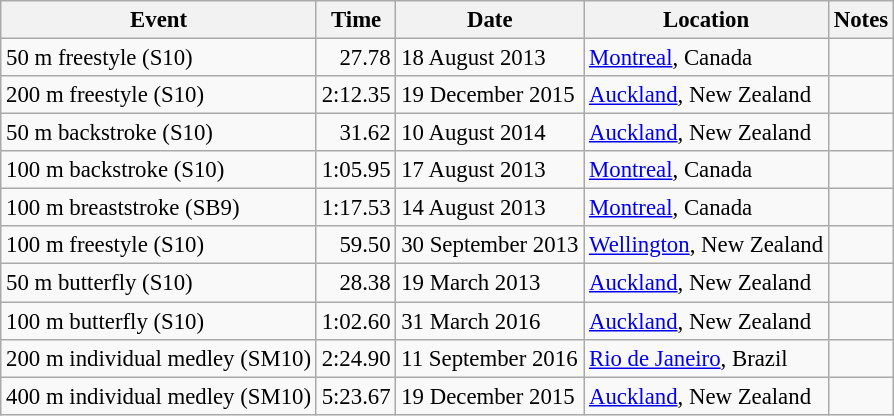<table class="wikitable" style="font-size:95%;">
<tr>
<th>Event</th>
<th>Time</th>
<th>Date</th>
<th>Location</th>
<th>Notes</th>
</tr>
<tr>
<td>50 m freestyle (S10)</td>
<td style="text-align:right;">27.78</td>
<td>18 August 2013</td>
<td><a href='#'>Montreal</a>, Canada</td>
<td></td>
</tr>
<tr>
<td>200 m freestyle (S10)</td>
<td style="text-align:right;">2:12.35</td>
<td>19 December 2015</td>
<td><a href='#'>Auckland</a>, New Zealand</td>
<td></td>
</tr>
<tr>
<td>50 m backstroke (S10)</td>
<td style="text-align:right;">31.62</td>
<td>10 August 2014</td>
<td><a href='#'>Auckland</a>, New Zealand</td>
<td></td>
</tr>
<tr>
<td>100 m backstroke (S10)</td>
<td style="text-align:right;">1:05.95</td>
<td>17 August 2013</td>
<td><a href='#'>Montreal</a>, Canada</td>
<td></td>
</tr>
<tr>
<td>100 m breaststroke (SB9)</td>
<td style="text-align:right;">1:17.53</td>
<td>14 August 2013</td>
<td><a href='#'>Montreal</a>, Canada</td>
<td></td>
</tr>
<tr>
<td>100 m freestyle (S10)</td>
<td style="text-align:right;">59.50</td>
<td>30 September 2013</td>
<td><a href='#'>Wellington</a>, New Zealand</td>
<td></td>
</tr>
<tr>
<td>50 m butterfly (S10)</td>
<td style="text-align:right;">28.38</td>
<td>19 March 2013</td>
<td><a href='#'>Auckland</a>, New Zealand</td>
<td></td>
</tr>
<tr>
<td>100 m butterfly (S10)</td>
<td style="text-align:right;">1:02.60</td>
<td>31 March 2016</td>
<td><a href='#'>Auckland</a>, New Zealand</td>
<td></td>
</tr>
<tr>
<td>200 m individual medley (SM10)</td>
<td style="text-align:right;">2:24.90</td>
<td>11 September 2016</td>
<td><a href='#'>Rio de Janeiro</a>, Brazil</td>
<td></td>
</tr>
<tr>
<td>400 m individual medley (SM10)</td>
<td style="text-align:right;">5:23.67</td>
<td>19 December 2015</td>
<td><a href='#'>Auckland</a>, New Zealand</td>
<td></td>
</tr>
</table>
